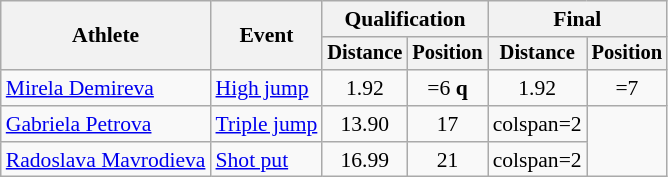<table class=wikitable style=font-size:90%>
<tr>
<th rowspan=2>Athlete</th>
<th rowspan=2>Event</th>
<th colspan=2>Qualification</th>
<th colspan=2>Final</th>
</tr>
<tr style=font-size:95%>
<th>Distance</th>
<th>Position</th>
<th>Distance</th>
<th>Position</th>
</tr>
<tr align=center>
<td align=left><a href='#'>Mirela Demireva</a></td>
<td align=left><a href='#'>High jump</a></td>
<td>1.92</td>
<td>=6 <strong>q</strong></td>
<td>1.92</td>
<td>=7</td>
</tr>
<tr align=center>
<td align=left><a href='#'>Gabriela Petrova</a></td>
<td align=left><a href='#'>Triple jump</a></td>
<td>13.90</td>
<td>17</td>
<td>colspan=2 </td>
</tr>
<tr align=center>
<td align=left><a href='#'>Radoslava Mavrodieva</a></td>
<td align=left><a href='#'>Shot put</a></td>
<td>16.99</td>
<td>21</td>
<td>colspan=2 </td>
</tr>
</table>
